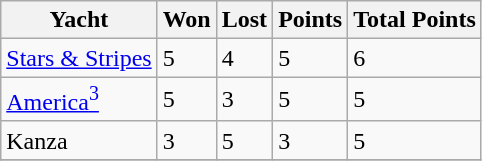<table class="wikitable">
<tr>
<th>Yacht</th>
<th>Won</th>
<th>Lost</th>
<th>Points</th>
<th>Total Points</th>
</tr>
<tr>
<td><a href='#'>Stars & Stripes</a></td>
<td>5</td>
<td>4</td>
<td>5</td>
<td>6</td>
</tr>
<tr>
<td><a href='#'>America<sup>3</sup></a></td>
<td>5</td>
<td>3</td>
<td>5</td>
<td>5</td>
</tr>
<tr>
<td>Kanza</td>
<td>3</td>
<td>5</td>
<td>3</td>
<td>5</td>
</tr>
<tr>
</tr>
</table>
